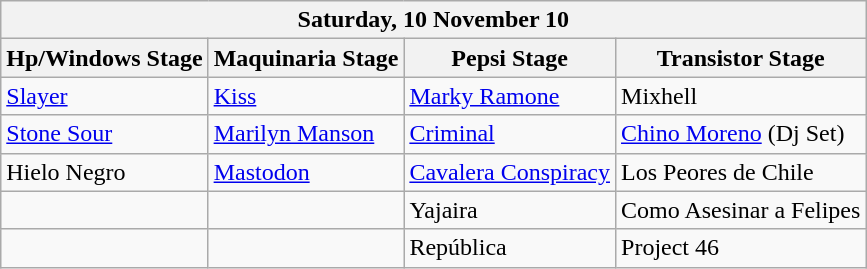<table class="wikitable">
<tr>
<th colspan="4">Saturday, 10 November 10</th>
</tr>
<tr>
<th>Hp/Windows Stage</th>
<th>Maquinaria Stage</th>
<th>Pepsi Stage</th>
<th>Transistor Stage</th>
</tr>
<tr>
<td><a href='#'>Slayer</a></td>
<td><a href='#'>Kiss</a></td>
<td><a href='#'>Marky Ramone</a></td>
<td>Mixhell</td>
</tr>
<tr>
<td><a href='#'>Stone Sour</a></td>
<td><a href='#'>Marilyn Manson</a></td>
<td><a href='#'>Criminal</a></td>
<td><a href='#'>Chino Moreno</a> (Dj Set)</td>
</tr>
<tr>
<td>Hielo Negro</td>
<td><a href='#'>Mastodon</a></td>
<td><a href='#'>Cavalera Conspiracy</a></td>
<td>Los Peores de Chile</td>
</tr>
<tr>
<td></td>
<td></td>
<td>Yajaira</td>
<td>Como Asesinar a Felipes</td>
</tr>
<tr>
<td></td>
<td></td>
<td>República</td>
<td>Project 46</td>
</tr>
</table>
